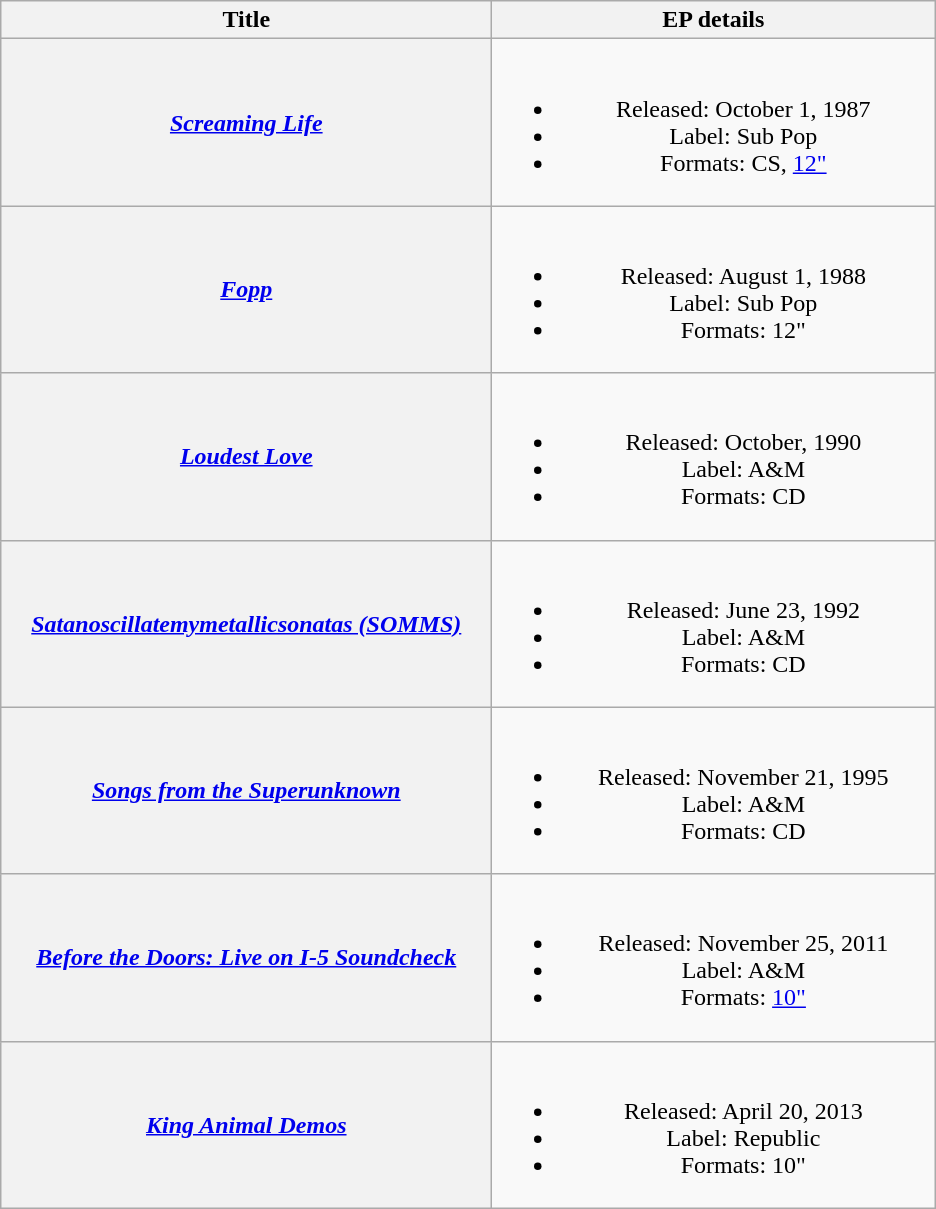<table class="wikitable plainrowheaders" style="text-align:center;">
<tr>
<th scope="col" style="width:20em;">Title</th>
<th scope="col" style="width:18em;">EP details</th>
</tr>
<tr>
<th scope="row"><em><a href='#'>Screaming Life</a></em></th>
<td><br><ul><li>Released: October 1, 1987</li><li>Label: Sub Pop</li><li>Formats: CS, <a href='#'>12"</a></li></ul></td>
</tr>
<tr>
<th scope="row"><em><a href='#'>Fopp</a></em></th>
<td><br><ul><li>Released: August 1, 1988</li><li>Label: Sub Pop</li><li>Formats: 12"</li></ul></td>
</tr>
<tr>
<th scope="row"><em><a href='#'>Loudest Love</a></em></th>
<td><br><ul><li>Released: October, 1990</li><li>Label: A&M</li><li>Formats: CD</li></ul></td>
</tr>
<tr>
<th scope="row"><em><a href='#'>Satanoscillatemymetallicsonatas (SOMMS)</a></em></th>
<td><br><ul><li>Released: June 23, 1992</li><li>Label: A&M</li><li>Formats: CD</li></ul></td>
</tr>
<tr>
<th scope="row"><em><a href='#'>Songs from the Superunknown</a></em></th>
<td><br><ul><li>Released: November 21, 1995</li><li>Label: A&M</li><li>Formats: CD</li></ul></td>
</tr>
<tr>
<th scope="row"><em><a href='#'>Before the Doors: Live on I-5 Soundcheck</a></em></th>
<td><br><ul><li>Released: November 25, 2011</li><li>Label: A&M</li><li>Formats: <a href='#'>10"</a></li></ul></td>
</tr>
<tr>
<th scope="row"><em><a href='#'>King Animal Demos</a></em></th>
<td><br><ul><li>Released: April 20, 2013</li><li>Label: Republic</li><li>Formats: 10"</li></ul></td>
</tr>
</table>
